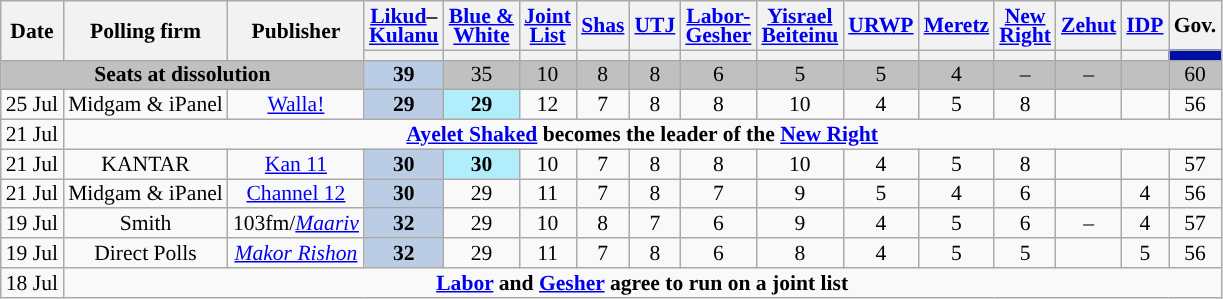<table class="wikitable sortable" style="text-align:center;font-size:90%;line-height:13px">
<tr>
<th rowspan="2">Date</th>
<th rowspan="2">Polling firm</th>
<th rowspan="2">Publisher</th>
<th><a href='#'>Likud</a>–<br><a href='#'>Kulanu</a></th>
<th><a href='#'>Blue &<br>White</a></th>
<th><a href='#'>Joint<br>List</a></th>
<th><a href='#'>Shas</a></th>
<th><a href='#'>UTJ</a></th>
<th><a href='#'>Labor-<br>Gesher</a></th>
<th><a href='#'>Yisrael<br>Beiteinu</a></th>
<th><a href='#'>URWP</a></th>
<th><a href='#'>Meretz</a></th>
<th><a href='#'>New<br>Right</a></th>
<th><a href='#'>Zehut</a></th>
<th><a href='#'>IDP</a></th>
<th>Gov.</th>
</tr>
<tr>
<th style="background:"></th>
<th style="background:"></th>
<th style="background:"></th>
<th style="background:"></th>
<th style="background:"></th>
<th style="background:"></th>
<th style="background:"></th>
<th style="background:"></th>
<th style="background:"></th>
<th style="background:"></th>
<th style="background:"></th>
<th style="background:"></th>
<th style="background:#000EA3;"></th>
</tr>
<tr>
<td style="background:silver" colspan=3><strong>Seats at dissolution</strong></td>
<td style="background:#BBCDE4"><strong>39</strong>	</td>
<td style="background:silver">35		</td>
<td style="background:silver">10		</td>
<td style="background:silver">8		</td>
<td style="background:silver">8		</td>
<td style="background:silver">6		</td>
<td style="background:silver">5		</td>
<td style="background:silver">5		</td>
<td style="background:silver">4		</td>
<td style="background:silver">–		</td>
<td style="background:silver">–		</td>
<td style="background:silver"></td>
<td style="background:silver">60		</td>
</tr>
<tr>
<td data-sort-value="2019-07-25">25 Jul</td>
<td>Midgam & iPanel</td>
<td><a href='#'>Walla!</a></td>
<td style="background:#BBCDE4"><strong>29</strong>	</td>
<td style="background:#B2EDFB"><strong>29</strong>	</td>
<td>12					</td>
<td>7					</td>
<td>8					</td>
<td>8					</td>
<td>10					</td>
<td>4					</td>
<td>5					</td>
<td>8					</td>
<td>			</td>
<td>			</td>
<td>56					</td>
</tr>
<tr>
<td data-sort-value="2019-07-21">21 Jul</td>
<td colspan="16"><strong><a href='#'>Ayelet Shaked</a> becomes the leader of the <a href='#'>New Right</a></strong></td>
</tr>
<tr>
<td data-sort-value="2019-07-21">21 Jul</td>
<td>KANTAR</td>
<td><a href='#'>Kan 11</a></td>
<td style="background:#BBCDE4"><strong>30</strong>	</td>
<td style="background:#B2EDFB"><strong>30</strong>	</td>
<td>10					</td>
<td>7					</td>
<td>8					</td>
<td>8					</td>
<td>10					</td>
<td>4					</td>
<td>5					</td>
<td>8					</td>
<td>			</td>
<td>			</td>
<td>57					</td>
</tr>
<tr>
<td data-sort-value="2019-07-21">21 Jul</td>
<td>Midgam & iPanel</td>
<td><a href='#'>Channel 12</a></td>
<td style="background:#BBCDE4"><strong>30</strong>	</td>
<td>29					</td>
<td>11					</td>
<td>7					</td>
<td>8					</td>
<td>7					</td>
<td>9					</td>
<td>5					</td>
<td>4					</td>
<td>6					</td>
<td>			</td>
<td>4					</td>
<td>56					</td>
</tr>
<tr>
<td data-sort-value="2019-07-19">19 Jul</td>
<td>Smith</td>
<td>103fm/<em><a href='#'>Maariv</a></em></td>
<td style="background:#BBCDE4"><strong>32</strong>	</td>
<td>29					</td>
<td>10					</td>
<td>8					</td>
<td>7					</td>
<td>6					</td>
<td>9					</td>
<td>4					</td>
<td>5					</td>
<td>6					</td>
<td>–					</td>
<td>4					</td>
<td>57					</td>
</tr>
<tr>
<td data-sort-value="2019-07-19">19 Jul</td>
<td>Direct Polls</td>
<td><em><a href='#'>Makor Rishon</a></em></td>
<td style="background:#BBCDE4"><strong>32</strong>	</td>
<td>29					</td>
<td>11					</td>
<td>7					</td>
<td>8					</td>
<td>6					</td>
<td>8					</td>
<td>4					</td>
<td>5					</td>
<td>5					</td>
<td>				</td>
<td>5					</td>
<td>56					</td>
</tr>
<tr>
<td data-sort-value="2019-07-18">18 Jul</td>
<td colspan="16"><strong><a href='#'>Labor</a> and <a href='#'>Gesher</a> agree to run on a joint list</strong></td>
</tr>
</table>
